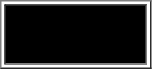<table border=1>
<tr bgcolor="#000000">
<td> <span><small><strong>RIMORCHIO</strong></small></span> <br> <span><strong>53043 MI</strong></span>  </td>
</tr>
</table>
